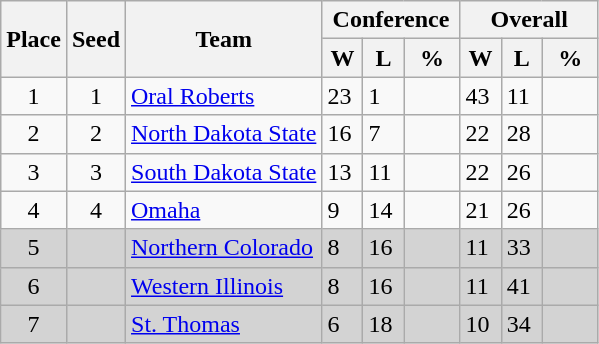<table class="wikitable">
<tr>
<th rowspan ="2">Place</th>
<th rowspan ="2">Seed</th>
<th rowspan ="2">Team</th>
<th colspan = "3">Conference</th>
<th colspan = "3">Overall</th>
</tr>
<tr>
<th scope="col" style="width: 20px;">W</th>
<th scope="col" style="width: 20px;">L</th>
<th scope="col" style="width: 30px;">%</th>
<th scope="col" style="width: 20px;">W</th>
<th scope="col" style="width: 20px;">L</th>
<th scope="col" style="width: 30px;">%</th>
</tr>
<tr>
<td style="text-align:center;">1</td>
<td style="text-align:center;">1</td>
<td><a href='#'>Oral Roberts</a></td>
<td>23</td>
<td>1</td>
<td></td>
<td>43</td>
<td>11</td>
<td></td>
</tr>
<tr>
<td style="text-align:center;">2</td>
<td style="text-align:center;">2</td>
<td><a href='#'>North Dakota State</a></td>
<td>16</td>
<td>7</td>
<td></td>
<td>22</td>
<td>28</td>
<td></td>
</tr>
<tr>
<td style="text-align:center;">3</td>
<td style="text-align:center;">3</td>
<td><a href='#'>South Dakota State</a></td>
<td>13</td>
<td>11</td>
<td></td>
<td>22</td>
<td>26</td>
<td></td>
</tr>
<tr>
<td style="text-align:center;">4</td>
<td style="text-align:center;">4</td>
<td><a href='#'>Omaha</a></td>
<td>9</td>
<td>14</td>
<td></td>
<td>21</td>
<td>26</td>
<td></td>
</tr>
<tr bgcolor=#d3d3d3>
<td style="text-align:center;">5</td>
<td style="text-align:center;"></td>
<td><a href='#'>Northern Colorado</a></td>
<td>8</td>
<td>16</td>
<td></td>
<td>11</td>
<td>33</td>
<td></td>
</tr>
<tr bgcolor=#d3d3d3>
<td style="text-align:center;">6</td>
<td style="text-align:center;"></td>
<td><a href='#'>Western Illinois</a></td>
<td>8</td>
<td>16</td>
<td></td>
<td>11</td>
<td>41</td>
<td></td>
</tr>
<tr bgcolor=#d3d3d3>
<td style="text-align:center;">7</td>
<td style="text-align:center;"></td>
<td><a href='#'>St. Thomas</a></td>
<td>6</td>
<td>18</td>
<td></td>
<td>10</td>
<td>34</td>
<td></td>
</tr>
</table>
